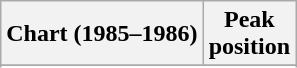<table class="wikitable sortable plainrowheaders" style="text-align:center">
<tr>
<th scope="col">Chart (1985–1986)</th>
<th scope="col">Peak<br> position</th>
</tr>
<tr>
</tr>
<tr>
</tr>
</table>
